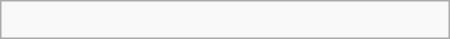<table class="wikitable" border="1" width=300px align="right">
<tr>
<td><br></td>
</tr>
</table>
